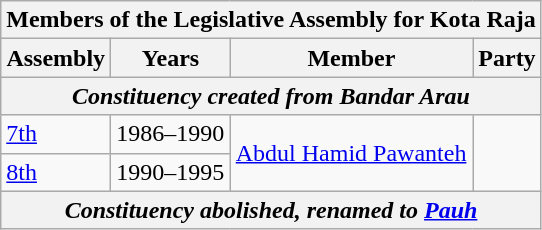<table class=wikitable>
<tr>
<th colspan=4>Members of the Legislative Assembly for Kota Raja</th>
</tr>
<tr>
<th>Assembly</th>
<th>Years</th>
<th>Member</th>
<th>Party</th>
</tr>
<tr>
<th colspan=4 align=center><em>Constituency created from Bandar Arau</em></th>
</tr>
<tr>
<td><a href='#'>7th</a></td>
<td>1986–1990</td>
<td rowspan=2><a href='#'>Abdul Hamid Pawanteh</a></td>
<td rowspan=2 bgcolor=></td>
</tr>
<tr>
<td><a href='#'>8th</a></td>
<td>1990–1995</td>
</tr>
<tr>
<th colspan=4 align=center><em>Constituency abolished, renamed to <a href='#'>Pauh</a></em></th>
</tr>
</table>
